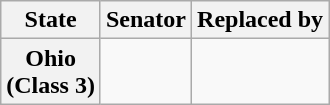<table class="wikitable sortable plainrowheaders">
<tr>
<th scope="col">State</th>
<th scope="col">Senator</th>
<th scope="col">Replaced by</th>
</tr>
<tr>
<th>Ohio<br>(Class 3)</th>
<td></td>
<td></td>
</tr>
</table>
